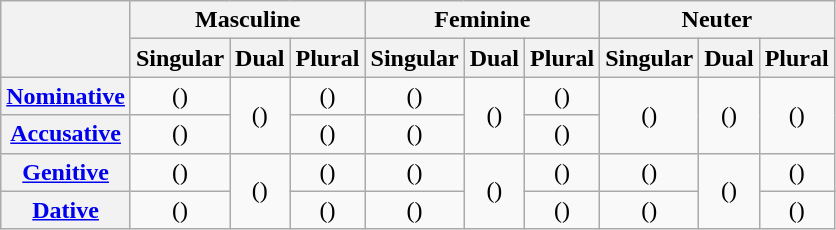<table style="text-align: center;" class="wikitable">
<tr>
<th rowspan="2"></th>
<th colspan="3">Masculine</th>
<th colspan="3">Feminine</th>
<th colspan="3">Neuter</th>
</tr>
<tr>
<th>Singular</th>
<th>Dual</th>
<th>Plural</th>
<th>Singular</th>
<th>Dual </th>
<th>Plural</th>
<th>Singular</th>
<th>Dual</th>
<th>Plural</th>
</tr>
<tr>
<th><a href='#'>Nominative</a></th>
<td> ()</td>
<td rowspan="2"> ()</td>
<td> ()</td>
<td> ()</td>
<td rowspan="2"> ()</td>
<td> ()</td>
<td rowspan="2"> ()</td>
<td rowspan="2"> ()</td>
<td rowspan="2"> ()</td>
</tr>
<tr>
<th><a href='#'>Accusative</a></th>
<td> ()</td>
<td> ()</td>
<td> ()</td>
<td> ()</td>
</tr>
<tr>
<th><a href='#'>Genitive</a></th>
<td> ()</td>
<td rowspan="2"> ()</td>
<td> ()</td>
<td> ()</td>
<td rowspan="2"> ()</td>
<td> ()</td>
<td> ()</td>
<td rowspan="2"> ()</td>
<td> ()</td>
</tr>
<tr>
<th><a href='#'>Dative</a></th>
<td> ()</td>
<td> ()</td>
<td> ()</td>
<td> ()</td>
<td> ()</td>
<td> ()</td>
</tr>
</table>
